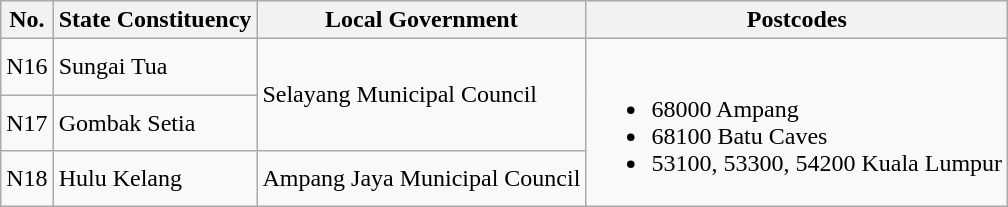<table class="wikitable">
<tr>
<th>No.</th>
<th>State Constituency</th>
<th>Local Government</th>
<th>Postcodes</th>
</tr>
<tr>
<td>N16</td>
<td>Sungai Tua</td>
<td rowspan="2">Selayang Municipal Council</td>
<td rowspan="3"><br><ul><li>68000 Ampang</li><li>68100 Batu Caves</li><li>53100, 53300, 54200 Kuala Lumpur</li></ul></td>
</tr>
<tr>
<td>N17</td>
<td>Gombak Setia</td>
</tr>
<tr>
<td>N18</td>
<td>Hulu Kelang</td>
<td>Ampang Jaya Municipal Council</td>
</tr>
</table>
